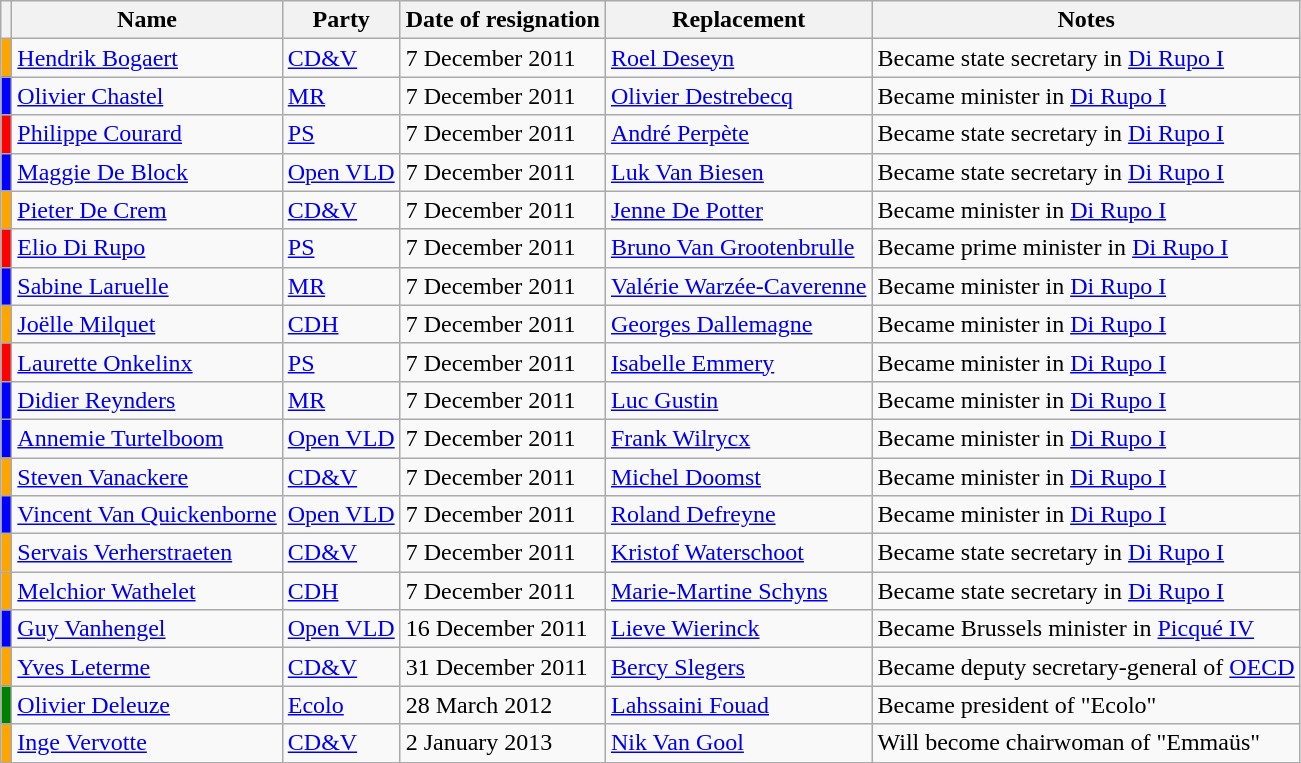<table class="wikitable sortable">
<tr>
<th></th>
<th>Name</th>
<th>Party</th>
<th>Date of resignation</th>
<th>Replacement</th>
<th>Notes</th>
</tr>
<tr>
<td bgcolor="orange"></td>
<td><a href='#'>Hendrik Bogaert</a></td>
<td><a href='#'>CD&V</a></td>
<td>7 December 2011</td>
<td><a href='#'>Roel Deseyn</a></td>
<td>Became state secretary in <a href='#'>Di Rupo I</a></td>
</tr>
<tr>
<td bgcolor="blue"></td>
<td><a href='#'>Olivier Chastel</a></td>
<td><a href='#'>MR</a></td>
<td>7 December 2011</td>
<td><a href='#'>Olivier Destrebecq</a></td>
<td>Became minister in <a href='#'>Di Rupo I</a></td>
</tr>
<tr>
<td bgcolor="red"></td>
<td><a href='#'>Philippe Courard</a></td>
<td><a href='#'>PS</a></td>
<td>7 December 2011</td>
<td><a href='#'>André Perpète</a></td>
<td>Became state secretary in <a href='#'>Di Rupo I</a></td>
</tr>
<tr>
<td bgcolor="blue"></td>
<td><a href='#'>Maggie De Block</a></td>
<td><a href='#'>Open VLD</a></td>
<td>7 December 2011</td>
<td><a href='#'>Luk Van Biesen</a></td>
<td>Became state secretary in <a href='#'>Di Rupo I</a></td>
</tr>
<tr>
<td bgcolor="orange"></td>
<td><a href='#'>Pieter De Crem</a></td>
<td><a href='#'>CD&V</a></td>
<td>7 December 2011</td>
<td><a href='#'>Jenne De Potter</a></td>
<td>Became minister in <a href='#'>Di Rupo I</a></td>
</tr>
<tr>
<td bgcolor="red"></td>
<td><a href='#'>Elio Di Rupo</a></td>
<td><a href='#'>PS</a></td>
<td>7 December 2011</td>
<td><a href='#'>Bruno Van Grootenbrulle</a></td>
<td>Became prime minister in <a href='#'>Di Rupo I</a></td>
</tr>
<tr>
<td bgcolor="blue"></td>
<td><a href='#'>Sabine Laruelle</a></td>
<td><a href='#'>MR</a></td>
<td>7 December 2011</td>
<td><a href='#'>Valérie Warzée-Caverenne</a></td>
<td>Became minister in <a href='#'>Di Rupo I</a></td>
</tr>
<tr>
<td bgcolor="orange"></td>
<td><a href='#'>Joëlle Milquet</a></td>
<td><a href='#'>CDH</a></td>
<td>7 December 2011</td>
<td><a href='#'>Georges Dallemagne</a></td>
<td>Became minister in <a href='#'>Di Rupo I</a></td>
</tr>
<tr>
<td bgcolor="red"></td>
<td><a href='#'>Laurette Onkelinx</a></td>
<td><a href='#'>PS</a></td>
<td>7 December 2011</td>
<td><a href='#'>Isabelle Emmery</a></td>
<td>Became minister in <a href='#'>Di Rupo I</a></td>
</tr>
<tr>
<td bgcolor="blue"></td>
<td><a href='#'>Didier Reynders</a></td>
<td><a href='#'>MR</a></td>
<td>7 December 2011</td>
<td><a href='#'>Luc Gustin</a></td>
<td>Became minister in <a href='#'>Di Rupo I</a></td>
</tr>
<tr>
<td bgcolor="blue"></td>
<td><a href='#'>Annemie Turtelboom</a></td>
<td><a href='#'>Open VLD</a></td>
<td>7 December 2011</td>
<td><a href='#'>Frank Wilrycx</a></td>
<td>Became minister in <a href='#'>Di Rupo I</a></td>
</tr>
<tr>
<td bgcolor="orange"></td>
<td><a href='#'>Steven Vanackere</a></td>
<td><a href='#'>CD&V</a></td>
<td>7 December 2011</td>
<td><a href='#'>Michel Doomst</a></td>
<td>Became minister in <a href='#'>Di Rupo I</a></td>
</tr>
<tr>
<td bgcolor="blue"></td>
<td><a href='#'>Vincent Van Quickenborne</a></td>
<td><a href='#'>Open VLD</a></td>
<td>7 December 2011</td>
<td><a href='#'>Roland Defreyne</a></td>
<td>Became minister in <a href='#'>Di Rupo I</a></td>
</tr>
<tr>
<td bgcolor="orange"></td>
<td><a href='#'>Servais Verherstraeten</a></td>
<td><a href='#'>CD&V</a></td>
<td>7 December 2011</td>
<td><a href='#'>Kristof Waterschoot</a></td>
<td>Became state secretary in <a href='#'>Di Rupo I</a></td>
</tr>
<tr>
<td bgcolor="orange"></td>
<td><a href='#'>Melchior Wathelet</a></td>
<td><a href='#'>CDH</a></td>
<td>7 December 2011</td>
<td><a href='#'>Marie-Martine Schyns</a></td>
<td>Became state secretary in <a href='#'>Di Rupo I</a></td>
</tr>
<tr>
<td bgcolor="blue"></td>
<td><a href='#'>Guy Vanhengel</a></td>
<td><a href='#'>Open VLD</a></td>
<td>16 December 2011</td>
<td><a href='#'>Lieve Wierinck</a></td>
<td>Became Brussels minister in <a href='#'>Picqué IV</a></td>
</tr>
<tr>
<td bgcolor="orange"></td>
<td><a href='#'>Yves Leterme</a></td>
<td><a href='#'>CD&V</a></td>
<td>31 December 2011</td>
<td><a href='#'>Bercy Slegers</a></td>
<td>Became deputy secretary-general of <a href='#'>OECD</a></td>
</tr>
<tr>
<td bgcolor="green"></td>
<td><a href='#'>Olivier Deleuze</a></td>
<td><a href='#'>Ecolo</a></td>
<td>28 March 2012</td>
<td><a href='#'>Lahssaini Fouad</a></td>
<td>Became president of "Ecolo"</td>
</tr>
<tr>
<td bgcolor="orange"></td>
<td><a href='#'>Inge Vervotte</a></td>
<td><a href='#'>CD&V</a></td>
<td>2 January 2013</td>
<td><a href='#'>Nik Van Gool</a></td>
<td>Will become chairwoman of "Emmaüs"</td>
</tr>
</table>
